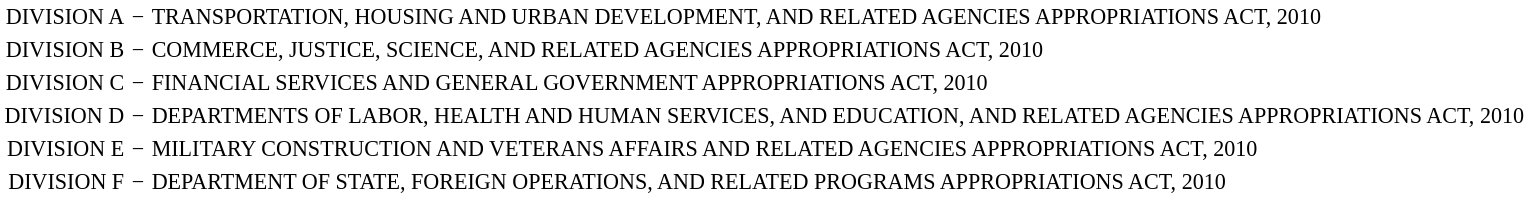<table class="table" cellspacing="1" cellpadding="2" style="font-size: 92%; font-weight: normal; margin: 2em 1em 2em 1em; background:white; color:black;" border="0">
<tr valign="top">
<td align="right">DIVISION A</td>
<td align="center">−</td>
<td>TRANSPORTATION, HOUSING AND URBAN DEVELOPMENT, AND RELATED AGENCIES APPROPRIATIONS ACT, 2010</td>
</tr>
<tr valign="top">
<td align="right">DIVISION B</td>
<td align="center">−</td>
<td>COMMERCE, JUSTICE, SCIENCE, AND RELATED AGENCIES APPROPRIATIONS ACT, 2010</td>
</tr>
<tr valign="top">
<td align="right">DIVISION C</td>
<td align="center">−</td>
<td>FINANCIAL SERVICES AND GENERAL GOVERNMENT APPROPRIATIONS ACT, 2010</td>
</tr>
<tr valign="top">
<td align="right">DIVISION D</td>
<td align="center">−</td>
<td>DEPARTMENTS OF LABOR, HEALTH AND HUMAN SERVICES, AND EDUCATION, AND RELATED AGENCIES APPROPRIATIONS ACT, 2010</td>
</tr>
<tr valign="top">
<td align="right">DIVISION E</td>
<td align="center">−</td>
<td>MILITARY CONSTRUCTION AND VETERANS AFFAIRS AND RELATED AGENCIES APPROPRIATIONS ACT, 2010</td>
</tr>
<tr valign="top">
<td align="right">DIVISION F</td>
<td align="center">−</td>
<td>DEPARTMENT OF STATE, FOREIGN OPERATIONS, AND RELATED PROGRAMS APPROPRIATIONS ACT, 2010</td>
</tr>
</table>
